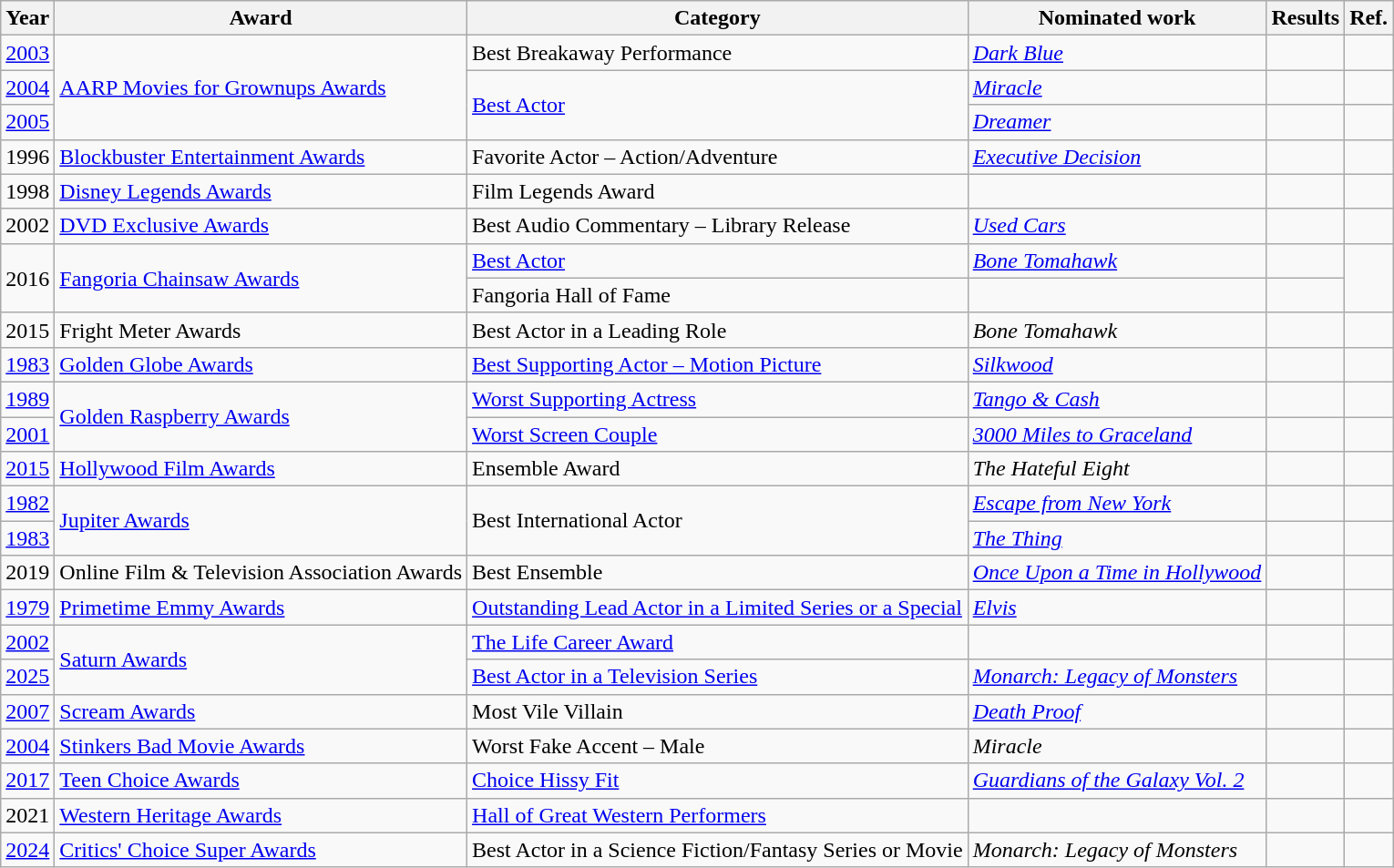<table class="wikitable sortable">
<tr>
<th>Year</th>
<th>Award</th>
<th>Category</th>
<th>Nominated work</th>
<th>Results</th>
<th>Ref.</th>
</tr>
<tr>
<td><a href='#'>2003</a></td>
<td rowspan="3"><a href='#'>AARP Movies for Grownups Awards</a></td>
<td>Best Breakaway Performance</td>
<td><em><a href='#'>Dark Blue</a></em></td>
<td></td>
<td align="center"></td>
</tr>
<tr>
<td><a href='#'>2004</a></td>
<td rowspan="2"><a href='#'>Best Actor</a></td>
<td><em><a href='#'>Miracle</a></em></td>
<td></td>
<td align="center"></td>
</tr>
<tr>
<td><a href='#'>2005</a></td>
<td><em><a href='#'>Dreamer</a></em></td>
<td></td>
<td align="center"></td>
</tr>
<tr>
<td>1996</td>
<td><a href='#'>Blockbuster Entertainment Awards</a></td>
<td>Favorite Actor – Action/Adventure</td>
<td><em><a href='#'>Executive Decision</a></em></td>
<td></td>
<td align="center"></td>
</tr>
<tr>
<td>1998</td>
<td><a href='#'>Disney Legends Awards</a></td>
<td>Film Legends Award</td>
<td></td>
<td></td>
<td align="center"></td>
</tr>
<tr>
<td>2002</td>
<td><a href='#'>DVD Exclusive Awards</a></td>
<td>Best Audio Commentary – Library Release</td>
<td><em><a href='#'>Used Cars</a></em></td>
<td></td>
<td align="center"></td>
</tr>
<tr>
<td rowspan="2">2016</td>
<td rowspan="2"><a href='#'>Fangoria Chainsaw Awards</a></td>
<td><a href='#'>Best Actor</a></td>
<td><em><a href='#'>Bone Tomahawk</a></em></td>
<td></td>
<td align="center" rowspan="2"></td>
</tr>
<tr>
<td>Fangoria Hall of Fame</td>
<td></td>
<td></td>
</tr>
<tr>
<td>2015</td>
<td>Fright Meter Awards</td>
<td>Best Actor in a Leading Role</td>
<td><em>Bone Tomahawk</em></td>
<td></td>
<td align="center"></td>
</tr>
<tr>
<td><a href='#'>1983</a></td>
<td><a href='#'>Golden Globe Awards</a></td>
<td><a href='#'>Best Supporting Actor – Motion Picture</a></td>
<td><em><a href='#'>Silkwood</a></em></td>
<td></td>
<td align="center"></td>
</tr>
<tr>
<td><a href='#'>1989</a></td>
<td rowspan="2"><a href='#'>Golden Raspberry Awards</a></td>
<td><a href='#'>Worst Supporting Actress</a></td>
<td><em><a href='#'>Tango & Cash</a></em></td>
<td></td>
<td align="center"></td>
</tr>
<tr>
<td><a href='#'>2001</a></td>
<td><a href='#'>Worst Screen Couple</a></td>
<td><em><a href='#'>3000 Miles to Graceland</a></em></td>
<td></td>
<td align="center"></td>
</tr>
<tr>
<td><a href='#'>2015</a></td>
<td><a href='#'>Hollywood Film Awards</a></td>
<td>Ensemble Award</td>
<td><em>The Hateful Eight</em></td>
<td></td>
<td align="center"></td>
</tr>
<tr>
<td><a href='#'>1982</a></td>
<td rowspan="2"><a href='#'>Jupiter Awards</a></td>
<td rowspan="2">Best International Actor</td>
<td><em><a href='#'>Escape from New York</a></em></td>
<td></td>
<td align="center"></td>
</tr>
<tr>
<td><a href='#'>1983</a></td>
<td><em><a href='#'>The Thing</a></em></td>
<td></td>
<td align="center"></td>
</tr>
<tr>
<td>2019</td>
<td>Online Film & Television Association Awards</td>
<td>Best Ensemble</td>
<td><em><a href='#'>Once Upon a Time in Hollywood</a></em></td>
<td></td>
<td align="center"></td>
</tr>
<tr>
<td><a href='#'>1979</a></td>
<td><a href='#'>Primetime Emmy Awards</a></td>
<td><a href='#'>Outstanding Lead Actor in a Limited Series or a Special</a></td>
<td><em><a href='#'>Elvis</a></em></td>
<td></td>
<td align="center"></td>
</tr>
<tr>
<td><a href='#'>2002</a></td>
<td rowspan="2"><a href='#'>Saturn Awards</a></td>
<td><a href='#'>The Life Career Award</a></td>
<td></td>
<td></td>
<td align="center"></td>
</tr>
<tr>
<td><a href='#'>2025</a></td>
<td><a href='#'>Best Actor in a Television Series</a></td>
<td><em><a href='#'>Monarch: Legacy of Monsters</a></em></td>
<td></td>
<td align="center"></td>
</tr>
<tr>
<td><a href='#'>2007</a></td>
<td><a href='#'>Scream Awards</a></td>
<td>Most Vile Villain</td>
<td><em><a href='#'>Death Proof</a></em></td>
<td></td>
<td align="center"></td>
</tr>
<tr>
<td><a href='#'>2004</a></td>
<td><a href='#'>Stinkers Bad Movie Awards</a></td>
<td>Worst Fake Accent – Male</td>
<td><em>Miracle</em></td>
<td></td>
<td align="center"></td>
</tr>
<tr>
<td><a href='#'>2017</a></td>
<td><a href='#'>Teen Choice Awards</a></td>
<td><a href='#'>Choice Hissy Fit</a></td>
<td><em><a href='#'>Guardians of the Galaxy Vol. 2</a></em></td>
<td></td>
<td align="center"></td>
</tr>
<tr>
<td>2021</td>
<td><a href='#'>Western Heritage Awards</a></td>
<td><a href='#'>Hall of Great Western Performers</a></td>
<td></td>
<td></td>
<td align="center"></td>
</tr>
<tr>
<td><a href='#'>2024</a></td>
<td><a href='#'>Critics' Choice Super Awards</a></td>
<td>Best Actor in a Science Fiction/Fantasy Series or Movie</td>
<td><em>Monarch: Legacy of Monsters</em></td>
<td></td>
<td align="center"></td>
</tr>
</table>
